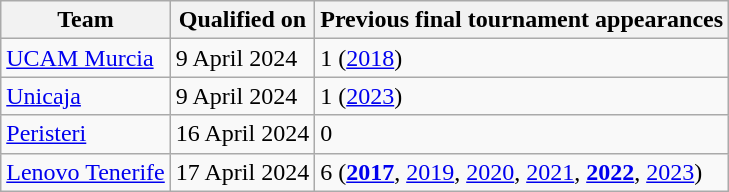<table class="wikitable">
<tr>
<th>Team</th>
<th>Qualified on</th>
<th>Previous final tournament appearances</th>
</tr>
<tr>
<td> <a href='#'>UCAM Murcia</a></td>
<td>9 April 2024</td>
<td>1 (<a href='#'>2018</a>)</td>
</tr>
<tr>
<td> <a href='#'>Unicaja</a></td>
<td>9 April 2024</td>
<td>1 (<a href='#'>2023</a>)</td>
</tr>
<tr>
<td> <a href='#'>Peristeri</a></td>
<td>16 April 2024</td>
<td>0</td>
</tr>
<tr>
<td> <a href='#'>Lenovo Tenerife</a></td>
<td>17 April 2024</td>
<td>6 (<strong><a href='#'>2017</a></strong>, <a href='#'>2019</a>, <a href='#'>2020</a>, <a href='#'>2021</a>, <strong><a href='#'>2022</a></strong>, <a href='#'>2023</a>)</td>
</tr>
</table>
